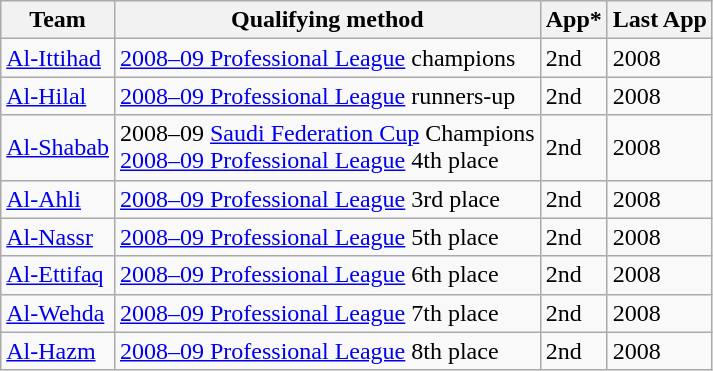<table class="wikitable">
<tr>
<th>Team</th>
<th>Qualifying method</th>
<th>App*</th>
<th>Last App</th>
</tr>
<tr>
<td><a href='#'>Al-Ittihad</a></td>
<td><a href='#'>2008–09 Professional League</a> champions</td>
<td>2nd</td>
<td>2008</td>
</tr>
<tr>
<td><a href='#'>Al-Hilal</a></td>
<td><a href='#'>2008–09 Professional League</a> runners-up</td>
<td>2nd</td>
<td>2008</td>
</tr>
<tr>
<td><a href='#'>Al-Shabab</a></td>
<td>2008–09 <a href='#'>Saudi Federation Cup</a> Champions<br><a href='#'>2008–09 Professional League</a> 4th place</td>
<td>2nd</td>
<td>2008</td>
</tr>
<tr>
<td><a href='#'>Al-Ahli</a></td>
<td><a href='#'>2008–09 Professional League</a> 3rd place</td>
<td>2nd</td>
<td>2008</td>
</tr>
<tr>
<td><a href='#'>Al-Nassr</a></td>
<td><a href='#'>2008–09 Professional League</a> 5th place</td>
<td>2nd</td>
<td>2008</td>
</tr>
<tr>
<td><a href='#'>Al-Ettifaq</a></td>
<td><a href='#'>2008–09 Professional League</a> 6th place</td>
<td>2nd</td>
<td>2008</td>
</tr>
<tr>
<td><a href='#'>Al-Wehda</a></td>
<td><a href='#'>2008–09 Professional League</a> 7th place</td>
<td>2nd</td>
<td>2008</td>
</tr>
<tr>
<td><a href='#'>Al-Hazm</a></td>
<td><a href='#'>2008–09 Professional League</a> 8th place</td>
<td>2nd</td>
<td>2008</td>
</tr>
</table>
